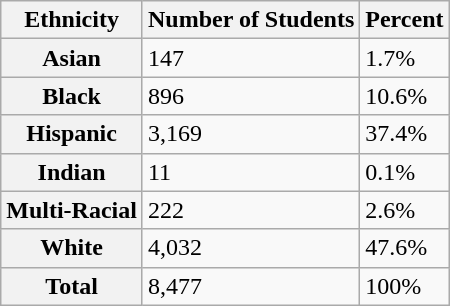<table class="wikitable">
<tr>
<th>Ethnicity</th>
<th>Number of Students</th>
<th>Percent</th>
</tr>
<tr>
<th>Asian</th>
<td>147</td>
<td>1.7%</td>
</tr>
<tr>
<th>Black</th>
<td>896</td>
<td>10.6%</td>
</tr>
<tr>
<th>Hispanic</th>
<td>3,169</td>
<td>37.4%</td>
</tr>
<tr>
<th>Indian</th>
<td>11</td>
<td>0.1%</td>
</tr>
<tr>
<th>Multi-Racial</th>
<td>222</td>
<td>2.6%</td>
</tr>
<tr>
<th>White</th>
<td>4,032</td>
<td>47.6%</td>
</tr>
<tr>
<th>Total</th>
<td>8,477</td>
<td>100%</td>
</tr>
</table>
